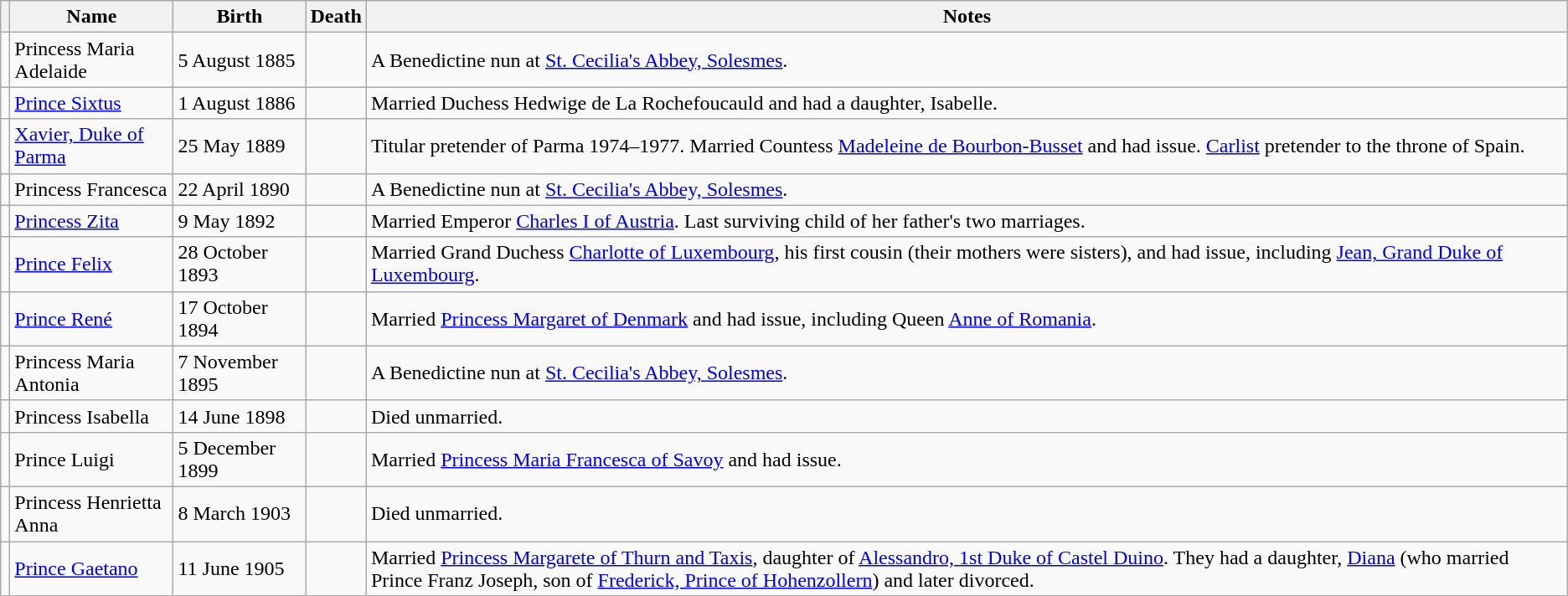<table class="wikitable">
<tr>
<th></th>
<th>Name</th>
<th>Birth</th>
<th>Death</th>
<th>Notes</th>
</tr>
<tr>
<td></td>
<td>Princess Maria Adelaide</td>
<td>5 August 1885</td>
<td></td>
<td>A Benedictine nun at <a href='#'>St. Cecilia's Abbey, Solesmes</a>.</td>
</tr>
<tr>
<td></td>
<td><a href='#'>Prince Sixtus</a></td>
<td>1 August 1886</td>
<td></td>
<td>Married Duchess Hedwige de La Rochefoucauld and had a daughter, Isabelle.</td>
</tr>
<tr>
<td></td>
<td><a href='#'>Xavier, Duke of Parma</a></td>
<td>25 May 1889</td>
<td></td>
<td>Titular pretender of Parma 1974–1977. Married Countess <a href='#'>Madeleine de Bourbon-Busset</a> and had issue. <a href='#'>Carlist</a> pretender to the throne of Spain.</td>
</tr>
<tr>
<td></td>
<td>Princess Francesca</td>
<td>22 April 1890</td>
<td></td>
<td>A Benedictine nun at <a href='#'>St. Cecilia's Abbey, Solesmes</a>.</td>
</tr>
<tr>
<td></td>
<td><a href='#'>Princess Zita</a></td>
<td>9 May 1892</td>
<td></td>
<td>Married Emperor <a href='#'>Charles I of Austria</a>. Last surviving child of her father's two marriages.</td>
</tr>
<tr>
<td></td>
<td><a href='#'>Prince Felix</a></td>
<td>28 October 1893</td>
<td></td>
<td>Married Grand Duchess <a href='#'>Charlotte of Luxembourg</a>, his first cousin (their mothers were sisters), and had issue, including <a href='#'>Jean, Grand Duke of Luxembourg</a>.</td>
</tr>
<tr>
<td></td>
<td><a href='#'>Prince René</a></td>
<td>17 October 1894</td>
<td></td>
<td>Married <a href='#'>Princess Margaret of Denmark</a> and had issue, including Queen <a href='#'>Anne of Romania</a>.</td>
</tr>
<tr>
<td></td>
<td>Princess Maria Antonia</td>
<td>7 November 1895</td>
<td></td>
<td>A Benedictine nun at <a href='#'>St. Cecilia's Abbey, Solesmes</a>.</td>
</tr>
<tr>
<td></td>
<td>Princess Isabella</td>
<td>14 June 1898</td>
<td></td>
<td>Died unmarried.</td>
</tr>
<tr>
<td></td>
<td>Prince Luigi</td>
<td>5 December 1899</td>
<td></td>
<td>Married <a href='#'>Princess Maria Francesca of Savoy</a> and had issue.</td>
</tr>
<tr>
<td></td>
<td>Princess Henrietta Anna</td>
<td>8 March 1903</td>
<td></td>
<td>Died unmarried.</td>
</tr>
<tr>
<td></td>
<td><a href='#'>Prince Gaetano</a></td>
<td>11 June 1905</td>
<td></td>
<td>Married <a href='#'>Princess Margarete of Thurn and Taxis</a>, daughter of <a href='#'>Alessandro, 1st Duke of Castel Duino</a>. They had a daughter, <a href='#'>Diana</a> (who married Prince Franz Joseph, son of <a href='#'>Frederick, Prince of Hohenzollern</a>) and later divorced.</td>
</tr>
</table>
